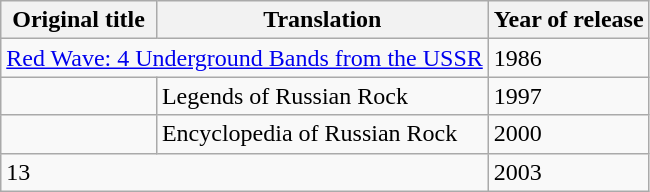<table class="wikitable">
<tr>
<th>Original title</th>
<th>Translation</th>
<th>Year of release</th>
</tr>
<tr>
<td colspan=2><a href='#'> Red Wave: 4 Underground Bands from the USSR</a></td>
<td>1986</td>
</tr>
<tr>
<td></td>
<td>Legends of Russian Rock</td>
<td>1997</td>
</tr>
<tr>
<td></td>
<td>Encyclopedia of Russian Rock</td>
<td>2000</td>
</tr>
<tr>
<td colspan=2>13</td>
<td>2003</td>
</tr>
</table>
